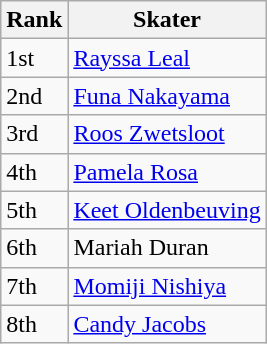<table class="wikitable">
<tr>
<th>Rank</th>
<th>Skater</th>
</tr>
<tr>
<td>1st</td>
<td><a href='#'>Rayssa Leal</a></td>
</tr>
<tr>
<td>2nd</td>
<td><a href='#'>Funa Nakayama</a></td>
</tr>
<tr>
<td>3rd</td>
<td><a href='#'>Roos Zwetsloot</a></td>
</tr>
<tr>
<td>4th</td>
<td><a href='#'>Pamela Rosa</a></td>
</tr>
<tr>
<td>5th</td>
<td><a href='#'>Keet Oldenbeuving</a></td>
</tr>
<tr>
<td>6th</td>
<td>Mariah Duran</td>
</tr>
<tr>
<td>7th</td>
<td><a href='#'>Momiji Nishiya</a></td>
</tr>
<tr>
<td>8th</td>
<td><a href='#'>Candy Jacobs</a></td>
</tr>
</table>
